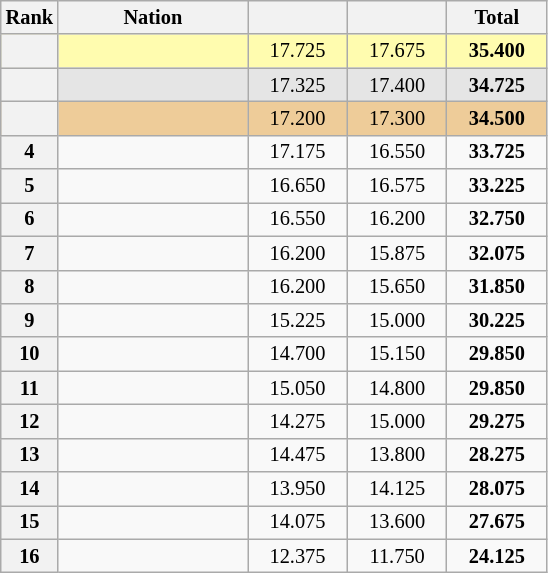<table class="wikitable sortable" style="text-align:center; font-size:85%">
<tr>
<th scope="col" style="width:20px;">Rank</th>
<th ! scope="col" style="width:120px;">Nation</th>
<th ! scope="col" style="width:60px;"></th>
<th ! scope="col" style="width:60px;"> </th>
<th ! scope="col" style="width:60px;">Total</th>
</tr>
<tr style="background:#fffcaf;">
<th scope=row style="text-align:center"></th>
<td align=left></td>
<td>17.725</td>
<td>17.675</td>
<td><strong>35.400</strong></td>
</tr>
<tr style="background:#e5e5e5;">
<th scope=row style="text-align:center"></th>
<td align=left></td>
<td>17.325</td>
<td>17.400</td>
<td><strong>34.725</strong></td>
</tr>
<tr style="background:#ec9;">
<th scope=row style="text-align:center"></th>
<td align=left></td>
<td>17.200</td>
<td>17.300</td>
<td><strong>34.500</strong></td>
</tr>
<tr>
<th scope=row style="text-align:center">4</th>
<td align=left></td>
<td>17.175</td>
<td>16.550</td>
<td><strong>33.725</strong></td>
</tr>
<tr>
<th scope=row style="text-align:center">5</th>
<td align=left></td>
<td>16.650</td>
<td>16.575</td>
<td><strong>33.225</strong></td>
</tr>
<tr>
<th scope=row style="text-align:center">6</th>
<td align=left></td>
<td>16.550</td>
<td>16.200</td>
<td><strong>32.750</strong></td>
</tr>
<tr>
<th scope=row style="text-align:center">7</th>
<td align=left></td>
<td>16.200</td>
<td>15.875</td>
<td><strong>32.075</strong></td>
</tr>
<tr>
<th scope=row style="text-align:center">8</th>
<td align=left></td>
<td>16.200</td>
<td>15.650</td>
<td><strong>31.850</strong></td>
</tr>
<tr>
<th scope=row style="text-align:center">9</th>
<td align=left></td>
<td>15.225</td>
<td>15.000</td>
<td><strong>30.225</strong></td>
</tr>
<tr>
<th scope=row style="text-align:center">10</th>
<td align=left></td>
<td>14.700</td>
<td>15.150</td>
<td><strong>29.850</strong></td>
</tr>
<tr>
<th scope=row style="text-align:center">11</th>
<td align=left></td>
<td>15.050</td>
<td>14.800</td>
<td><strong>29.850</strong></td>
</tr>
<tr>
<th scope=row style="text-align:center">12</th>
<td align=left></td>
<td>14.275</td>
<td>15.000</td>
<td><strong>29.275</strong></td>
</tr>
<tr>
<th scope=row style="text-align:center">13</th>
<td align=left></td>
<td>14.475</td>
<td>13.800</td>
<td><strong>28.275</strong></td>
</tr>
<tr>
<th scope=row style="text-align:center">14</th>
<td align=left></td>
<td>13.950</td>
<td>14.125</td>
<td><strong>28.075</strong></td>
</tr>
<tr>
<th scope=row style="text-align:center">15</th>
<td align=left></td>
<td>14.075</td>
<td>13.600</td>
<td><strong>27.675</strong></td>
</tr>
<tr>
<th scope=row style="text-align:center">16</th>
<td align=left></td>
<td>12.375</td>
<td>11.750</td>
<td><strong>24.125</strong></td>
</tr>
</table>
